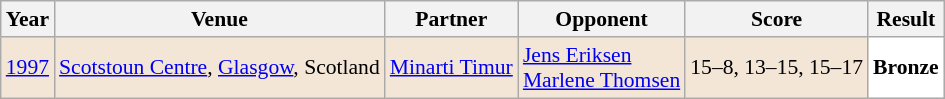<table class="sortable wikitable" style="font-size: 90%;">
<tr>
<th>Year</th>
<th>Venue</th>
<th>Partner</th>
<th>Opponent</th>
<th>Score</th>
<th>Result</th>
</tr>
<tr style="background:#F3E6D7">
<td align="center"><a href='#'>1997</a></td>
<td align="left"><a href='#'>Scotstoun Centre</a>, <a href='#'>Glasgow</a>, Scotland</td>
<td align="left"> <a href='#'>Minarti Timur</a></td>
<td align="left"> <a href='#'>Jens Eriksen</a><br> <a href='#'>Marlene Thomsen</a></td>
<td align="left">15–8, 13–15, 15–17</td>
<td style="text-align:left; background:white"> <strong>Bronze</strong></td>
</tr>
</table>
